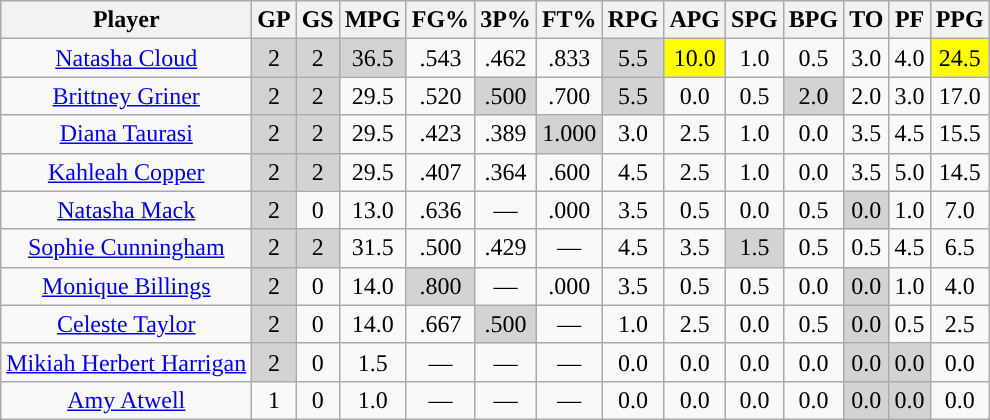<table class="wikitable sortable" style="text-align:center;">
<tr>
<th>Player</th>
<th>GP</th>
<th>GS</th>
<th>MPG</th>
<th>FG%</th>
<th>3P%</th>
<th>FT%</th>
<th>RPG</th>
<th>APG</th>
<th>SPG</th>
<th>BPG</th>
<th>TO</th>
<th>PF</th>
<th>PPG</th>
</tr>
<tr>
<td><a href='#'>Natasha Cloud</a></td>
<td style="background:#D3D3D3;">2</td>
<td style="background:#D3D3D3;">2</td>
<td style="background:#D3D3D3;">36.5</td>
<td>.543</td>
<td>.462</td>
<td>.833</td>
<td style="background:#D3D3D3;">5.5</td>
<td style="background:yellow;">10.0</td>
<td>1.0</td>
<td>0.5</td>
<td>3.0</td>
<td>4.0</td>
<td style="background:yellow;">24.5</td>
</tr>
<tr>
<td><a href='#'>Brittney Griner</a></td>
<td style="background:#D3D3D3;">2</td>
<td style="background:#D3D3D3;">2</td>
<td>29.5</td>
<td>.520</td>
<td style="background:#D3D3D3;">.500</td>
<td>.700</td>
<td style="background:#D3D3D3;">5.5</td>
<td>0.0</td>
<td>0.5</td>
<td style="background:#D3D3D3;">2.0</td>
<td>2.0</td>
<td>3.0</td>
<td>17.0</td>
</tr>
<tr>
<td><a href='#'>Diana Taurasi</a></td>
<td style="background:#D3D3D3;">2</td>
<td style="background:#D3D3D3;">2</td>
<td>29.5</td>
<td>.423</td>
<td>.389</td>
<td style="background:#D3D3D3;">1.000</td>
<td>3.0</td>
<td>2.5</td>
<td>1.0</td>
<td>0.0</td>
<td>3.5</td>
<td>4.5</td>
<td>15.5</td>
</tr>
<tr>
<td><a href='#'>Kahleah Copper</a></td>
<td style="background:#D3D3D3;">2</td>
<td style="background:#D3D3D3;">2</td>
<td>29.5</td>
<td>.407</td>
<td>.364</td>
<td>.600</td>
<td>4.5</td>
<td>2.5</td>
<td>1.0</td>
<td>0.0</td>
<td>3.5</td>
<td>5.0</td>
<td>14.5</td>
</tr>
<tr>
<td><a href='#'>Natasha Mack</a></td>
<td style="background:#D3D3D3;">2</td>
<td>0</td>
<td>13.0</td>
<td>.636</td>
<td>—</td>
<td>.000</td>
<td>3.5</td>
<td>0.5</td>
<td>0.0</td>
<td>0.5</td>
<td style="background:#D3D3D3;">0.0</td>
<td>1.0</td>
<td>7.0</td>
</tr>
<tr>
<td><a href='#'>Sophie Cunningham</a></td>
<td style="background:#D3D3D3;">2</td>
<td style="background:#D3D3D3;">2</td>
<td>31.5</td>
<td>.500</td>
<td>.429</td>
<td>—</td>
<td>4.5</td>
<td>3.5</td>
<td style="background:#D3D3D3;">1.5</td>
<td>0.5</td>
<td>0.5</td>
<td>4.5</td>
<td>6.5</td>
</tr>
<tr>
<td><a href='#'>Monique Billings</a></td>
<td style="background:#D3D3D3;">2</td>
<td>0</td>
<td>14.0</td>
<td style="background:#D3D3D3;">.800</td>
<td>—</td>
<td>.000</td>
<td>3.5</td>
<td>0.5</td>
<td>0.5</td>
<td>0.0</td>
<td style="background:#D3D3D3;">0.0</td>
<td>1.0</td>
<td>4.0</td>
</tr>
<tr>
<td><a href='#'>Celeste Taylor</a></td>
<td style="background:#D3D3D3;">2</td>
<td>0</td>
<td>14.0</td>
<td>.667</td>
<td style="background:#D3D3D3;">.500</td>
<td>—</td>
<td>1.0</td>
<td>2.5</td>
<td>0.0</td>
<td>0.5</td>
<td style="background:#D3D3D3;">0.0</td>
<td>0.5</td>
<td>2.5</td>
</tr>
<tr>
<td><a href='#'>Mikiah Herbert Harrigan</a></td>
<td style="background:#D3D3D3;">2</td>
<td>0</td>
<td>1.5</td>
<td>—</td>
<td>—</td>
<td>—</td>
<td>0.0</td>
<td>0.0</td>
<td>0.0</td>
<td>0.0</td>
<td style="background:#D3D3D3;">0.0</td>
<td style="background:#D3D3D3;">0.0</td>
<td>0.0</td>
</tr>
<tr>
<td><a href='#'>Amy Atwell</a></td>
<td>1</td>
<td>0</td>
<td>1.0</td>
<td>—</td>
<td>—</td>
<td>—</td>
<td>0.0</td>
<td>0.0</td>
<td>0.0</td>
<td>0.0</td>
<td style="background:#D3D3D3;">0.0</td>
<td style="background:#D3D3D3;">0.0</td>
<td>0.0</td>
</tr>
</table>
